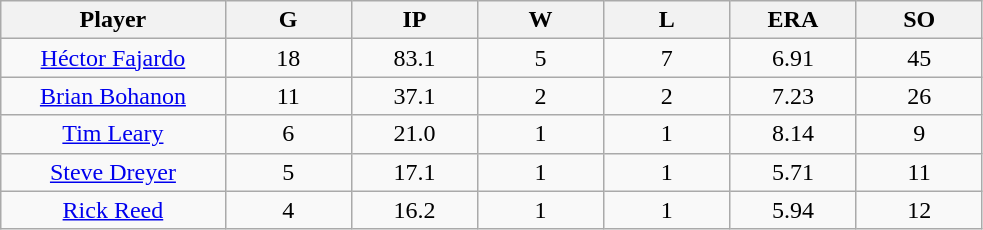<table class="wikitable sortable">
<tr>
<th bgcolor="#DDDDFF" width="16%">Player</th>
<th bgcolor="#DDDDFF" width="9%">G</th>
<th bgcolor="#DDDDFF" width="9%">IP</th>
<th bgcolor="#DDDDFF" width="9%">W</th>
<th bgcolor="#DDDDFF" width="9%">L</th>
<th bgcolor="#DDDDFF" width="9%">ERA</th>
<th bgcolor="#DDDDFF" width="9%">SO</th>
</tr>
<tr align="center">
<td><a href='#'>Héctor Fajardo</a></td>
<td>18</td>
<td>83.1</td>
<td>5</td>
<td>7</td>
<td>6.91</td>
<td>45</td>
</tr>
<tr align=center>
<td><a href='#'>Brian Bohanon</a></td>
<td>11</td>
<td>37.1</td>
<td>2</td>
<td>2</td>
<td>7.23</td>
<td>26</td>
</tr>
<tr align=center>
<td><a href='#'>Tim Leary</a></td>
<td>6</td>
<td>21.0</td>
<td>1</td>
<td>1</td>
<td>8.14</td>
<td>9</td>
</tr>
<tr align=center>
<td><a href='#'>Steve Dreyer</a></td>
<td>5</td>
<td>17.1</td>
<td>1</td>
<td>1</td>
<td>5.71</td>
<td>11</td>
</tr>
<tr align=center>
<td><a href='#'>Rick Reed</a></td>
<td>4</td>
<td>16.2</td>
<td>1</td>
<td>1</td>
<td>5.94</td>
<td>12</td>
</tr>
</table>
